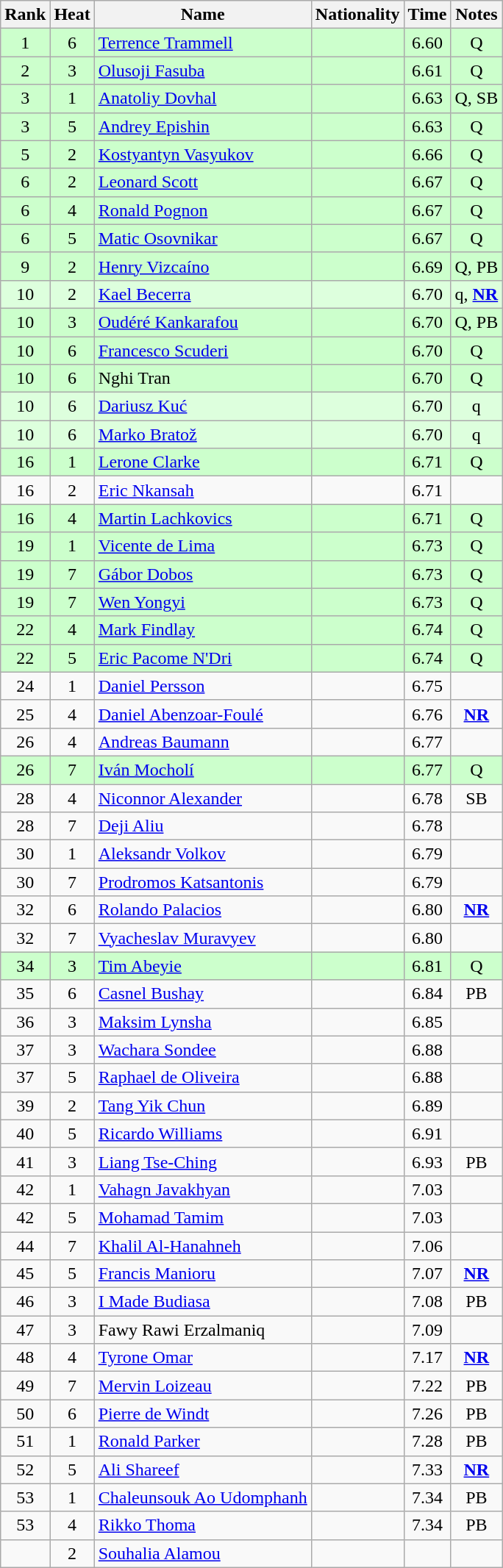<table class="wikitable sortable" style="text-align:center">
<tr>
<th>Rank</th>
<th>Heat</th>
<th>Name</th>
<th>Nationality</th>
<th>Time</th>
<th>Notes</th>
</tr>
<tr bgcolor=ccffcc>
<td>1</td>
<td>6</td>
<td align="left"><a href='#'>Terrence Trammell</a></td>
<td align=left></td>
<td>6.60</td>
<td>Q</td>
</tr>
<tr bgcolor=ccffcc>
<td>2</td>
<td>3</td>
<td align="left"><a href='#'>Olusoji Fasuba</a></td>
<td align=left></td>
<td>6.61</td>
<td>Q</td>
</tr>
<tr bgcolor=ccffcc>
<td>3</td>
<td>1</td>
<td align="left"><a href='#'>Anatoliy Dovhal</a></td>
<td align=left></td>
<td>6.63</td>
<td>Q, SB</td>
</tr>
<tr bgcolor=ccffcc>
<td>3</td>
<td>5</td>
<td align="left"><a href='#'>Andrey Epishin</a></td>
<td align=left></td>
<td>6.63</td>
<td>Q</td>
</tr>
<tr bgcolor=ccffcc>
<td>5</td>
<td>2</td>
<td align="left"><a href='#'>Kostyantyn Vasyukov</a></td>
<td align=left></td>
<td>6.66</td>
<td>Q</td>
</tr>
<tr bgcolor=ccffcc>
<td>6</td>
<td>2</td>
<td align="left"><a href='#'>Leonard Scott</a></td>
<td align=left></td>
<td>6.67</td>
<td>Q</td>
</tr>
<tr bgcolor=ccffcc>
<td>6</td>
<td>4</td>
<td align="left"><a href='#'>Ronald Pognon</a></td>
<td align=left></td>
<td>6.67</td>
<td>Q</td>
</tr>
<tr bgcolor=ccffcc>
<td>6</td>
<td>5</td>
<td align="left"><a href='#'>Matic Osovnikar</a></td>
<td align=left></td>
<td>6.67</td>
<td>Q</td>
</tr>
<tr bgcolor=ccffcc>
<td>9</td>
<td>2</td>
<td align="left"><a href='#'>Henry Vizcaíno</a></td>
<td align=left></td>
<td>6.69</td>
<td>Q, PB</td>
</tr>
<tr bgcolor=ddffdd>
<td>10</td>
<td>2</td>
<td align="left"><a href='#'>Kael Becerra</a></td>
<td align=left></td>
<td>6.70</td>
<td>q, <strong><a href='#'>NR</a></strong></td>
</tr>
<tr bgcolor=ccffcc>
<td>10</td>
<td>3</td>
<td align="left"><a href='#'>Oudéré Kankarafou</a></td>
<td align=left></td>
<td>6.70</td>
<td>Q, PB</td>
</tr>
<tr bgcolor=ccffcc>
<td>10</td>
<td>6</td>
<td align="left"><a href='#'>Francesco Scuderi</a></td>
<td align=left></td>
<td>6.70</td>
<td>Q</td>
</tr>
<tr bgcolor=ccffcc>
<td>10</td>
<td>6</td>
<td align="left">Nghi Tran</td>
<td align=left></td>
<td>6.70</td>
<td>Q</td>
</tr>
<tr bgcolor=ddffdd>
<td>10</td>
<td>6</td>
<td align="left"><a href='#'>Dariusz Kuć</a></td>
<td align=left></td>
<td>6.70</td>
<td>q</td>
</tr>
<tr bgcolor=ddffdd>
<td>10</td>
<td>6</td>
<td align="left"><a href='#'>Marko Bratož</a></td>
<td align=left></td>
<td>6.70</td>
<td>q</td>
</tr>
<tr bgcolor=ccffcc>
<td>16</td>
<td>1</td>
<td align="left"><a href='#'>Lerone Clarke</a></td>
<td align=left></td>
<td>6.71</td>
<td>Q</td>
</tr>
<tr>
<td>16</td>
<td>2</td>
<td align="left"><a href='#'>Eric Nkansah</a></td>
<td align=left></td>
<td>6.71</td>
<td></td>
</tr>
<tr bgcolor=ccffcc>
<td>16</td>
<td>4</td>
<td align="left"><a href='#'>Martin Lachkovics</a></td>
<td align=left></td>
<td>6.71</td>
<td>Q</td>
</tr>
<tr bgcolor=ccffcc>
<td>19</td>
<td>1</td>
<td align="left"><a href='#'>Vicente de Lima</a></td>
<td align=left></td>
<td>6.73</td>
<td>Q</td>
</tr>
<tr bgcolor=ccffcc>
<td>19</td>
<td>7</td>
<td align="left"><a href='#'>Gábor Dobos</a></td>
<td align=left></td>
<td>6.73</td>
<td>Q</td>
</tr>
<tr bgcolor=ccffcc>
<td>19</td>
<td>7</td>
<td align="left"><a href='#'>Wen Yongyi</a></td>
<td align=left></td>
<td>6.73</td>
<td>Q</td>
</tr>
<tr bgcolor=ccffcc>
<td>22</td>
<td>4</td>
<td align="left"><a href='#'>Mark Findlay</a></td>
<td align=left></td>
<td>6.74</td>
<td>Q</td>
</tr>
<tr bgcolor=ccffcc>
<td>22</td>
<td>5</td>
<td align="left"><a href='#'>Eric Pacome N'Dri</a></td>
<td align=left></td>
<td>6.74</td>
<td>Q</td>
</tr>
<tr>
<td>24</td>
<td>1</td>
<td align="left"><a href='#'>Daniel Persson</a></td>
<td align=left></td>
<td>6.75</td>
<td></td>
</tr>
<tr>
<td>25</td>
<td>4</td>
<td align="left"><a href='#'>Daniel Abenzoar-Foulé</a></td>
<td align=left></td>
<td>6.76</td>
<td><strong><a href='#'>NR</a></strong></td>
</tr>
<tr>
<td>26</td>
<td>4</td>
<td align="left"><a href='#'>Andreas Baumann</a></td>
<td align=left></td>
<td>6.77</td>
<td></td>
</tr>
<tr bgcolor=ccffcc>
<td>26</td>
<td>7</td>
<td align="left"><a href='#'>Iván Mocholí</a></td>
<td align=left></td>
<td>6.77</td>
<td>Q</td>
</tr>
<tr>
<td>28</td>
<td>4</td>
<td align="left"><a href='#'>Niconnor Alexander</a></td>
<td align=left></td>
<td>6.78</td>
<td>SB</td>
</tr>
<tr>
<td>28</td>
<td>7</td>
<td align="left"><a href='#'>Deji Aliu</a></td>
<td align=left></td>
<td>6.78</td>
<td></td>
</tr>
<tr>
<td>30</td>
<td>1</td>
<td align="left"><a href='#'>Aleksandr Volkov</a></td>
<td align=left></td>
<td>6.79</td>
<td></td>
</tr>
<tr>
<td>30</td>
<td>7</td>
<td align="left"><a href='#'>Prodromos Katsantonis</a></td>
<td align=left></td>
<td>6.79</td>
<td></td>
</tr>
<tr>
<td>32</td>
<td>6</td>
<td align="left"><a href='#'>Rolando Palacios</a></td>
<td align=left></td>
<td>6.80</td>
<td><strong><a href='#'>NR</a></strong></td>
</tr>
<tr>
<td>32</td>
<td>7</td>
<td align="left"><a href='#'>Vyacheslav Muravyev</a></td>
<td align=left></td>
<td>6.80</td>
<td></td>
</tr>
<tr bgcolor=ccffcc>
<td>34</td>
<td>3</td>
<td align="left"><a href='#'>Tim Abeyie</a></td>
<td align=left></td>
<td>6.81</td>
<td>Q</td>
</tr>
<tr>
<td>35</td>
<td>6</td>
<td align="left"><a href='#'>Casnel Bushay</a></td>
<td align=left></td>
<td>6.84</td>
<td>PB</td>
</tr>
<tr>
<td>36</td>
<td>3</td>
<td align="left"><a href='#'>Maksim Lynsha</a></td>
<td align=left></td>
<td>6.85</td>
<td></td>
</tr>
<tr>
<td>37</td>
<td>3</td>
<td align="left"><a href='#'>Wachara Sondee</a></td>
<td align=left></td>
<td>6.88</td>
<td></td>
</tr>
<tr>
<td>37</td>
<td>5</td>
<td align="left"><a href='#'>Raphael de Oliveira</a></td>
<td align=left></td>
<td>6.88</td>
<td></td>
</tr>
<tr>
<td>39</td>
<td>2</td>
<td align="left"><a href='#'>Tang Yik Chun</a></td>
<td align=left></td>
<td>6.89</td>
<td></td>
</tr>
<tr>
<td>40</td>
<td>5</td>
<td align="left"><a href='#'>Ricardo Williams</a></td>
<td align=left></td>
<td>6.91</td>
<td></td>
</tr>
<tr>
<td>41</td>
<td>3</td>
<td align="left"><a href='#'>Liang Tse-Ching</a></td>
<td align=left></td>
<td>6.93</td>
<td>PB</td>
</tr>
<tr>
<td>42</td>
<td>1</td>
<td align="left"><a href='#'>Vahagn Javakhyan</a></td>
<td align=left></td>
<td>7.03</td>
<td></td>
</tr>
<tr>
<td>42</td>
<td>5</td>
<td align="left"><a href='#'>Mohamad Tamim</a></td>
<td align=left></td>
<td>7.03</td>
<td></td>
</tr>
<tr>
<td>44</td>
<td>7</td>
<td align="left"><a href='#'>Khalil Al-Hanahneh</a></td>
<td align=left></td>
<td>7.06</td>
<td></td>
</tr>
<tr>
<td>45</td>
<td>5</td>
<td align="left"><a href='#'>Francis Manioru</a></td>
<td align=left></td>
<td>7.07</td>
<td><strong><a href='#'>NR</a></strong></td>
</tr>
<tr>
<td>46</td>
<td>3</td>
<td align="left"><a href='#'>I Made Budiasa</a></td>
<td align=left></td>
<td>7.08</td>
<td>PB</td>
</tr>
<tr>
<td>47</td>
<td>3</td>
<td align="left">Fawy Rawi Erzalmaniq</td>
<td align=left></td>
<td>7.09</td>
<td></td>
</tr>
<tr>
<td>48</td>
<td>4</td>
<td align="left"><a href='#'>Tyrone Omar</a></td>
<td align=left></td>
<td>7.17</td>
<td><strong><a href='#'>NR</a></strong></td>
</tr>
<tr>
<td>49</td>
<td>7</td>
<td align="left"><a href='#'>Mervin Loizeau</a></td>
<td align=left></td>
<td>7.22</td>
<td>PB</td>
</tr>
<tr>
<td>50</td>
<td>6</td>
<td align="left"><a href='#'>Pierre de Windt</a></td>
<td align=left></td>
<td>7.26</td>
<td>PB</td>
</tr>
<tr>
<td>51</td>
<td>1</td>
<td align="left"><a href='#'>Ronald Parker</a></td>
<td align=left></td>
<td>7.28</td>
<td>PB</td>
</tr>
<tr>
<td>52</td>
<td>5</td>
<td align="left"><a href='#'>Ali Shareef</a></td>
<td align=left></td>
<td>7.33</td>
<td><strong><a href='#'>NR</a></strong></td>
</tr>
<tr>
<td>53</td>
<td>1</td>
<td align="left"><a href='#'>Chaleunsouk Ao Udomphanh</a></td>
<td align=left></td>
<td>7.34</td>
<td>PB</td>
</tr>
<tr>
<td>53</td>
<td>4</td>
<td align="left"><a href='#'>Rikko Thoma</a></td>
<td align=left></td>
<td>7.34</td>
<td>PB</td>
</tr>
<tr>
<td></td>
<td>2</td>
<td align="left"><a href='#'>Souhalia Alamou</a></td>
<td align=left></td>
<td></td>
<td></td>
</tr>
</table>
